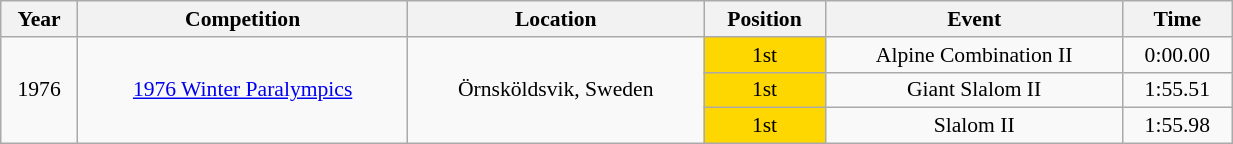<table class="wikitable" width=65% style="font-size:90%; text-align:center;">
<tr>
<th>Year</th>
<th>Competition</th>
<th>Location</th>
<th>Position</th>
<th>Event</th>
<th>Time</th>
</tr>
<tr>
<td rowspan=3>1976</td>
<td rowspan=3><a href='#'>1976 Winter Paralympics</a></td>
<td rowspan=3>Örnsköldsvik, Sweden</td>
<td bgcolor=gold>1st</td>
<td>Alpine Combination II</td>
<td>0:00.00</td>
</tr>
<tr>
<td bgcolor=gold>1st</td>
<td>Giant Slalom II</td>
<td>1:55.51</td>
</tr>
<tr>
<td bgcolor=gold>1st</td>
<td>Slalom II</td>
<td>1:55.98</td>
</tr>
</table>
